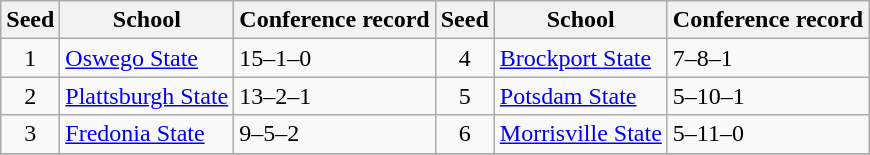<table class="wikitable">
<tr>
<th>Seed</th>
<th>School</th>
<th>Conference record</th>
<th>Seed</th>
<th>School</th>
<th>Conference record</th>
</tr>
<tr>
<td align=center>1</td>
<td><a href='#'>Oswego State</a></td>
<td>15–1–0</td>
<td align=center>4</td>
<td><a href='#'>Brockport State</a></td>
<td>7–8–1</td>
</tr>
<tr>
<td align=center>2</td>
<td><a href='#'>Plattsburgh State</a></td>
<td>13–2–1</td>
<td align=center>5</td>
<td><a href='#'>Potsdam State</a></td>
<td>5–10–1</td>
</tr>
<tr>
<td align=center>3</td>
<td><a href='#'>Fredonia State</a></td>
<td>9–5–2</td>
<td align=center>6</td>
<td><a href='#'>Morrisville State</a></td>
<td>5–11–0</td>
</tr>
<tr>
</tr>
</table>
